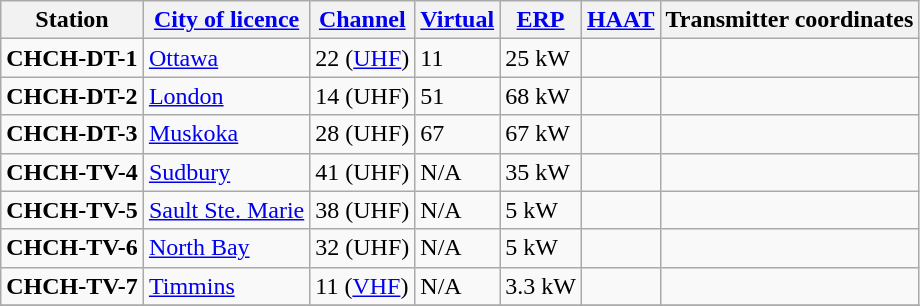<table class="wikitable">
<tr>
<th>Station</th>
<th><a href='#'>City of licence</a></th>
<th><a href='#'>Channel</a></th>
<th><a href='#'>Virtual</a></th>
<th><a href='#'>ERP</a></th>
<th><a href='#'>HAAT</a></th>
<th>Transmitter coordinates</th>
</tr>
<tr style="vertical-align: top; text-align: left;">
<td><strong>CHCH-DT-1</strong></td>
<td><a href='#'>Ottawa</a></td>
<td>22 (<a href='#'>UHF</a>)</td>
<td>11</td>
<td>25 kW</td>
<td></td>
<td></td>
</tr>
<tr style="vertical-align: top; text-align: left;">
<td><strong>CHCH-DT-2</strong></td>
<td><a href='#'>London</a></td>
<td>14 (UHF)</td>
<td>51</td>
<td>68 kW</td>
<td></td>
<td></td>
</tr>
<tr style="vertical-align: top; text-align: left;">
<td><strong>CHCH-DT-3</strong></td>
<td><a href='#'>Muskoka</a></td>
<td>28 (UHF)</td>
<td>67</td>
<td>67 kW</td>
<td></td>
<td></td>
</tr>
<tr style="vertical-align: top; text-align: left;">
<td><strong>CHCH-TV-4</strong></td>
<td><a href='#'>Sudbury</a></td>
<td>41 (UHF)</td>
<td>N/A</td>
<td>35 kW</td>
<td></td>
<td></td>
</tr>
<tr style="vertical-align: top; text-align: left;">
<td><strong>CHCH-TV-5</strong></td>
<td><a href='#'>Sault Ste. Marie</a></td>
<td>38 (UHF)</td>
<td>N/A</td>
<td>5 kW</td>
<td></td>
<td></td>
</tr>
<tr style="vertical-align: top; text-align: left;">
<td><strong>CHCH-TV-6</strong></td>
<td><a href='#'>North Bay</a></td>
<td>32 (UHF)</td>
<td>N/A</td>
<td>5 kW</td>
<td></td>
<td></td>
</tr>
<tr style="vertical-align: top; text-align: left;">
<td><strong>CHCH-TV-7</strong></td>
<td><a href='#'>Timmins</a></td>
<td>11 (<a href='#'>VHF</a>)</td>
<td>N/A</td>
<td>3.3 kW</td>
<td></td>
<td></td>
</tr>
<tr style="vertical-align: top; text-align: left;">
</tr>
</table>
